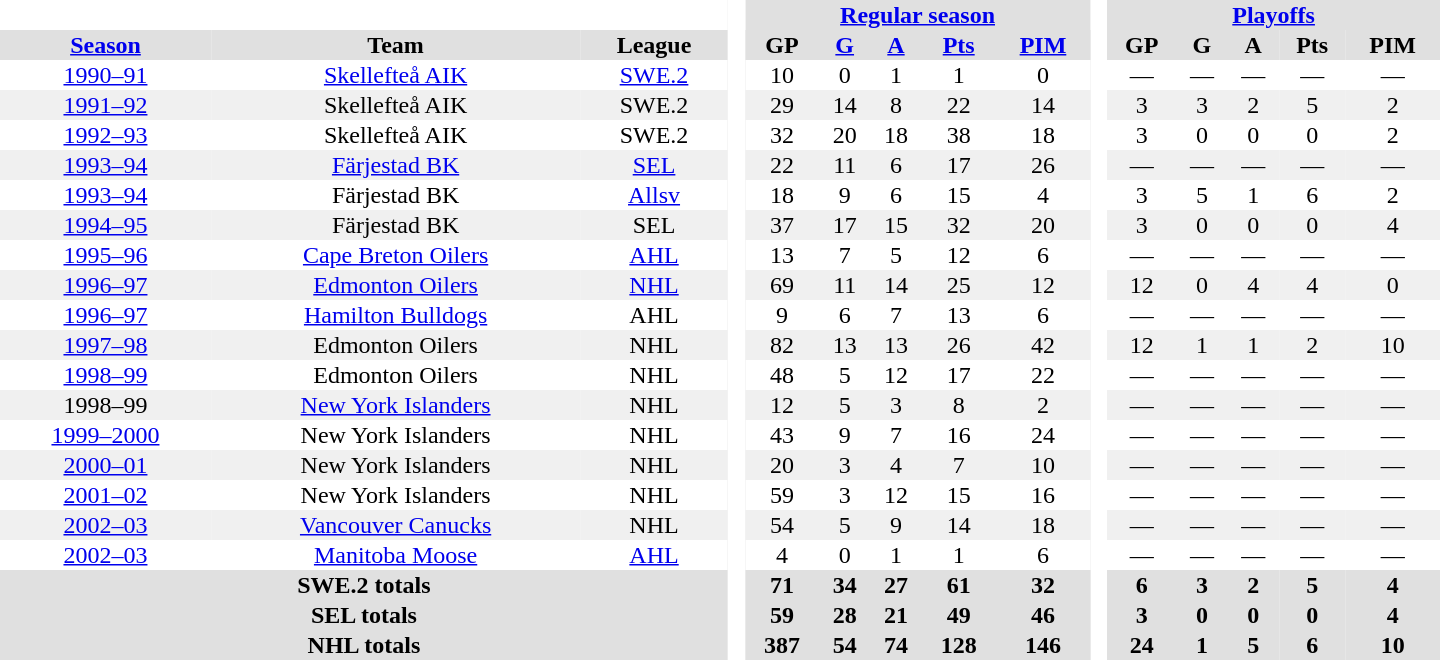<table border="0" cellpadding="1" cellspacing="0" style="text-align:center; width:60em">
<tr bgcolor="#e0e0e0">
<th colspan="3" bgcolor="#ffffff"> </th>
<th rowspan="99" bgcolor="#ffffff"> </th>
<th colspan="5"><a href='#'>Regular season</a></th>
<th rowspan="99" bgcolor="#ffffff"> </th>
<th colspan="5"><a href='#'>Playoffs</a></th>
</tr>
<tr bgcolor="#e0e0e0">
<th><a href='#'>Season</a></th>
<th>Team</th>
<th>League</th>
<th>GP</th>
<th><a href='#'>G</a></th>
<th><a href='#'>A</a></th>
<th><a href='#'>Pts</a></th>
<th><a href='#'>PIM</a></th>
<th>GP</th>
<th>G</th>
<th>A</th>
<th>Pts</th>
<th>PIM</th>
</tr>
<tr>
<td><a href='#'>1990–91</a></td>
<td><a href='#'>Skellefteå AIK</a></td>
<td><a href='#'>SWE.2</a></td>
<td>10</td>
<td>0</td>
<td>1</td>
<td>1</td>
<td>0</td>
<td>—</td>
<td>—</td>
<td>—</td>
<td>—</td>
<td>—</td>
</tr>
<tr bgcolor="#f0f0f0">
<td><a href='#'>1991–92</a></td>
<td>Skellefteå AIK</td>
<td>SWE.2</td>
<td>29</td>
<td>14</td>
<td>8</td>
<td>22</td>
<td>14</td>
<td>3</td>
<td>3</td>
<td>2</td>
<td>5</td>
<td>2</td>
</tr>
<tr>
<td><a href='#'>1992–93</a></td>
<td>Skellefteå AIK</td>
<td>SWE.2</td>
<td>32</td>
<td>20</td>
<td>18</td>
<td>38</td>
<td>18</td>
<td>3</td>
<td>0</td>
<td>0</td>
<td>0</td>
<td>2</td>
</tr>
<tr bgcolor="#f0f0f0">
<td><a href='#'>1993–94</a></td>
<td><a href='#'>Färjestad BK</a></td>
<td><a href='#'>SEL</a></td>
<td>22</td>
<td>11</td>
<td>6</td>
<td>17</td>
<td>26</td>
<td>—</td>
<td>—</td>
<td>—</td>
<td>—</td>
<td>—</td>
</tr>
<tr>
<td><a href='#'>1993–94</a></td>
<td>Färjestad BK</td>
<td><a href='#'>Allsv</a></td>
<td>18</td>
<td>9</td>
<td>6</td>
<td>15</td>
<td>4</td>
<td>3</td>
<td>5</td>
<td>1</td>
<td>6</td>
<td>2</td>
</tr>
<tr bgcolor="#f0f0f0">
<td><a href='#'>1994–95</a></td>
<td>Färjestad BK</td>
<td>SEL</td>
<td>37</td>
<td>17</td>
<td>15</td>
<td>32</td>
<td>20</td>
<td>3</td>
<td>0</td>
<td>0</td>
<td>0</td>
<td>4</td>
</tr>
<tr>
<td><a href='#'>1995–96</a></td>
<td><a href='#'>Cape Breton Oilers</a></td>
<td><a href='#'>AHL</a></td>
<td>13</td>
<td>7</td>
<td>5</td>
<td>12</td>
<td>6</td>
<td>—</td>
<td>—</td>
<td>—</td>
<td>—</td>
<td>—</td>
</tr>
<tr bgcolor="#f0f0f0">
<td><a href='#'>1996–97</a></td>
<td><a href='#'>Edmonton Oilers</a></td>
<td><a href='#'>NHL</a></td>
<td>69</td>
<td>11</td>
<td>14</td>
<td>25</td>
<td>12</td>
<td>12</td>
<td>0</td>
<td>4</td>
<td>4</td>
<td>0</td>
</tr>
<tr>
<td><a href='#'>1996–97</a></td>
<td><a href='#'>Hamilton Bulldogs</a></td>
<td>AHL</td>
<td>9</td>
<td>6</td>
<td>7</td>
<td>13</td>
<td>6</td>
<td>—</td>
<td>—</td>
<td>—</td>
<td>—</td>
<td>—</td>
</tr>
<tr bgcolor="#f0f0f0">
<td><a href='#'>1997–98</a></td>
<td>Edmonton Oilers</td>
<td>NHL</td>
<td>82</td>
<td>13</td>
<td>13</td>
<td>26</td>
<td>42</td>
<td>12</td>
<td>1</td>
<td>1</td>
<td>2</td>
<td>10</td>
</tr>
<tr>
<td><a href='#'>1998–99</a></td>
<td>Edmonton Oilers</td>
<td>NHL</td>
<td>48</td>
<td>5</td>
<td>12</td>
<td>17</td>
<td>22</td>
<td>—</td>
<td>—</td>
<td>—</td>
<td>—</td>
<td>—</td>
</tr>
<tr bgcolor="#f0f0f0">
<td>1998–99</td>
<td><a href='#'>New York Islanders</a></td>
<td>NHL</td>
<td>12</td>
<td>5</td>
<td>3</td>
<td>8</td>
<td>2</td>
<td>—</td>
<td>—</td>
<td>—</td>
<td>—</td>
<td>—</td>
</tr>
<tr>
<td><a href='#'>1999–2000</a></td>
<td>New York Islanders</td>
<td>NHL</td>
<td>43</td>
<td>9</td>
<td>7</td>
<td>16</td>
<td>24</td>
<td>—</td>
<td>—</td>
<td>—</td>
<td>—</td>
<td>—</td>
</tr>
<tr bgcolor="#f0f0f0">
<td><a href='#'>2000–01</a></td>
<td>New York Islanders</td>
<td>NHL</td>
<td>20</td>
<td>3</td>
<td>4</td>
<td>7</td>
<td>10</td>
<td>—</td>
<td>—</td>
<td>—</td>
<td>—</td>
<td>—</td>
</tr>
<tr>
<td><a href='#'>2001–02</a></td>
<td>New York Islanders</td>
<td>NHL</td>
<td>59</td>
<td>3</td>
<td>12</td>
<td>15</td>
<td>16</td>
<td>—</td>
<td>—</td>
<td>—</td>
<td>—</td>
<td>—</td>
</tr>
<tr bgcolor="#f0f0f0">
<td><a href='#'>2002–03</a></td>
<td><a href='#'>Vancouver Canucks</a></td>
<td>NHL</td>
<td>54</td>
<td>5</td>
<td>9</td>
<td>14</td>
<td>18</td>
<td>—</td>
<td>—</td>
<td>—</td>
<td>—</td>
<td>—</td>
</tr>
<tr>
<td><a href='#'>2002–03</a></td>
<td><a href='#'>Manitoba Moose</a></td>
<td><a href='#'>AHL</a></td>
<td>4</td>
<td>0</td>
<td>1</td>
<td>1</td>
<td>6</td>
<td>—</td>
<td>—</td>
<td>—</td>
<td>—</td>
<td>—</td>
</tr>
<tr bgcolor="#e0e0e0">
<th colspan="3">SWE.2 totals</th>
<th>71</th>
<th>34</th>
<th>27</th>
<th>61</th>
<th>32</th>
<th>6</th>
<th>3</th>
<th>2</th>
<th>5</th>
<th>4</th>
</tr>
<tr bgcolor="#e0e0e0">
<th colspan="3">SEL totals</th>
<th>59</th>
<th>28</th>
<th>21</th>
<th>49</th>
<th>46</th>
<th>3</th>
<th>0</th>
<th>0</th>
<th>0</th>
<th>4</th>
</tr>
<tr bgcolor="#e0e0e0">
<th colspan="3">NHL totals</th>
<th>387</th>
<th>54</th>
<th>74</th>
<th>128</th>
<th>146</th>
<th>24</th>
<th>1</th>
<th>5</th>
<th>6</th>
<th>10</th>
</tr>
</table>
